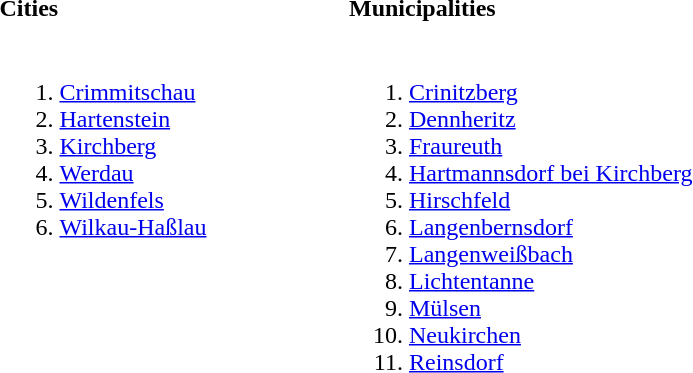<table>
<tr>
<th align=left width=50%>Cities</th>
<th align=left width=50%>Municipalities</th>
</tr>
<tr valign=top>
<td><br><ol><li><a href='#'>Crimmitschau</a></li><li><a href='#'>Hartenstein</a></li><li><a href='#'>Kirchberg</a></li><li><a href='#'>Werdau</a></li><li><a href='#'>Wildenfels</a></li><li><a href='#'>Wilkau-Haßlau</a></li></ol></td>
<td><br><ol><li><a href='#'>Crinitzberg</a></li><li><a href='#'>Dennheritz</a></li><li><a href='#'>Fraureuth</a></li><li><a href='#'>Hartmannsdorf bei Kirchberg</a></li><li><a href='#'>Hirschfeld</a></li><li><a href='#'>Langenbernsdorf</a></li><li><a href='#'>Langenweißbach</a></li><li><a href='#'>Lichtentanne</a></li><li><a href='#'>Mülsen</a></li><li><a href='#'>Neukirchen</a></li><li><a href='#'>Reinsdorf</a></li></ol></td>
</tr>
</table>
